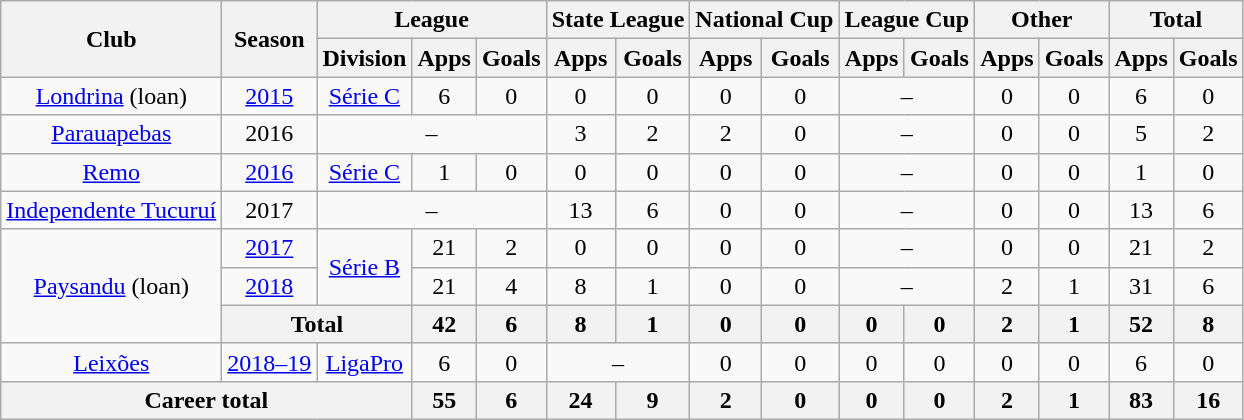<table class="wikitable" style="text-align: center">
<tr>
<th rowspan="2">Club</th>
<th rowspan="2">Season</th>
<th colspan="3">League</th>
<th colspan="2">State League</th>
<th colspan="2">National Cup</th>
<th colspan="2">League Cup</th>
<th colspan="2">Other</th>
<th colspan="2">Total</th>
</tr>
<tr>
<th>Division</th>
<th>Apps</th>
<th>Goals</th>
<th>Apps</th>
<th>Goals</th>
<th>Apps</th>
<th>Goals</th>
<th>Apps</th>
<th>Goals</th>
<th>Apps</th>
<th>Goals</th>
<th>Apps</th>
<th>Goals</th>
</tr>
<tr>
<td><a href='#'>Londrina</a> (loan)</td>
<td><a href='#'>2015</a></td>
<td><a href='#'>Série C</a></td>
<td>6</td>
<td>0</td>
<td>0</td>
<td>0</td>
<td>0</td>
<td>0</td>
<td colspan="2">–</td>
<td>0</td>
<td>0</td>
<td>6</td>
<td>0</td>
</tr>
<tr>
<td><a href='#'>Parauapebas</a></td>
<td>2016</td>
<td colspan="3">–</td>
<td>3</td>
<td>2</td>
<td>2</td>
<td>0</td>
<td colspan="2">–</td>
<td>0</td>
<td>0</td>
<td>5</td>
<td>2</td>
</tr>
<tr>
<td><a href='#'>Remo</a></td>
<td><a href='#'>2016</a></td>
<td><a href='#'>Série C</a></td>
<td>1</td>
<td>0</td>
<td>0</td>
<td>0</td>
<td>0</td>
<td>0</td>
<td colspan="2">–</td>
<td>0</td>
<td>0</td>
<td>1</td>
<td>0</td>
</tr>
<tr>
<td><a href='#'>Independente Tucuruí</a></td>
<td>2017</td>
<td colspan="3">–</td>
<td>13</td>
<td>6</td>
<td>0</td>
<td>0</td>
<td colspan="2">–</td>
<td>0</td>
<td>0</td>
<td>13</td>
<td>6</td>
</tr>
<tr>
<td rowspan="3"><a href='#'>Paysandu</a> (loan)</td>
<td><a href='#'>2017</a></td>
<td rowspan="2"><a href='#'>Série B</a></td>
<td>21</td>
<td>2</td>
<td>0</td>
<td>0</td>
<td>0</td>
<td>0</td>
<td colspan="2">–</td>
<td>0</td>
<td>0</td>
<td>21</td>
<td>2</td>
</tr>
<tr>
<td><a href='#'>2018</a></td>
<td>21</td>
<td>4</td>
<td>8</td>
<td>1</td>
<td>0</td>
<td>0</td>
<td colspan="2">–</td>
<td>2</td>
<td>1</td>
<td>31</td>
<td>6</td>
</tr>
<tr>
<th colspan="2"><strong>Total</strong></th>
<th>42</th>
<th>6</th>
<th>8</th>
<th>1</th>
<th>0</th>
<th>0</th>
<th>0</th>
<th>0</th>
<th>2</th>
<th>1</th>
<th>52</th>
<th>8</th>
</tr>
<tr>
<td><a href='#'>Leixões</a></td>
<td><a href='#'>2018–19</a></td>
<td><a href='#'>LigaPro</a></td>
<td>6</td>
<td>0</td>
<td colspan="2">–</td>
<td>0</td>
<td>0</td>
<td>0</td>
<td>0</td>
<td>0</td>
<td>0</td>
<td>6</td>
<td>0</td>
</tr>
<tr>
<th colspan="3"><strong>Career total</strong></th>
<th>55</th>
<th>6</th>
<th>24</th>
<th>9</th>
<th>2</th>
<th>0</th>
<th>0</th>
<th>0</th>
<th>2</th>
<th>1</th>
<th>83</th>
<th>16</th>
</tr>
</table>
